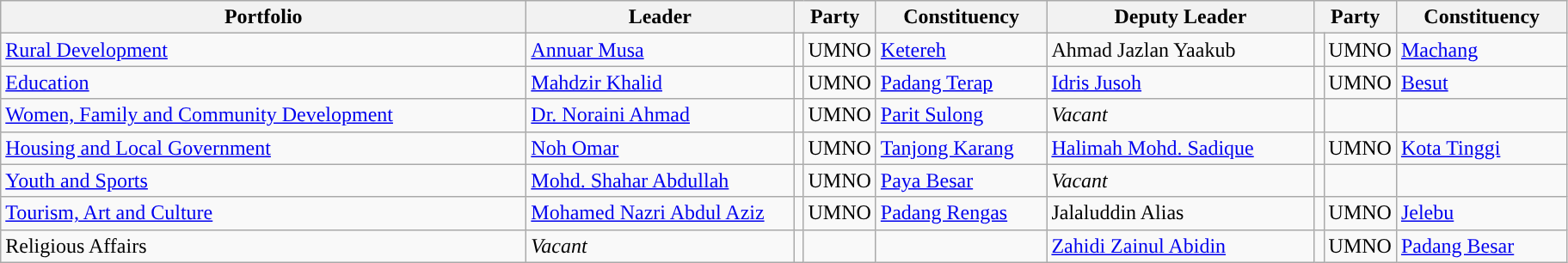<table class="wikitable">
<tr>
<th width=400px>Portfolio</th>
<th width=200px>Leader</th>
<th colspan="2">Party</th>
<th width=125px>Constituency</th>
<th width=200px>Deputy Leader</th>
<th colspan="2">Party</th>
<th width=125px>Constituency</th>
</tr>
<tr>
<td><a href='#'>Rural Development</a></td>
<td><a href='#'>Annuar Musa</a></td>
<td></td>
<td>UMNO</td>
<td><a href='#'>Ketereh</a></td>
<td>Ahmad Jazlan Yaakub</td>
<td></td>
<td>UMNO</td>
<td><a href='#'>Machang</a></td>
</tr>
<tr>
<td><a href='#'>Education</a></td>
<td><a href='#'>Mahdzir Khalid</a></td>
<td></td>
<td>UMNO</td>
<td><a href='#'>Padang Terap</a></td>
<td><a href='#'>Idris Jusoh</a></td>
<td></td>
<td>UMNO</td>
<td><a href='#'>Besut</a></td>
</tr>
<tr>
<td><a href='#'>Women, Family and Community Development</a></td>
<td><a href='#'>Dr. Noraini Ahmad</a></td>
<td></td>
<td>UMNO</td>
<td><a href='#'>Parit Sulong</a></td>
<td><em>Vacant</em></td>
<td></td>
<td></td>
<td></td>
</tr>
<tr>
<td><a href='#'>Housing and Local Government</a></td>
<td><a href='#'>Noh Omar</a></td>
<td></td>
<td>UMNO</td>
<td><a href='#'>Tanjong Karang</a></td>
<td><a href='#'>Halimah Mohd. Sadique</a></td>
<td></td>
<td>UMNO</td>
<td><a href='#'>Kota Tinggi</a></td>
</tr>
<tr>
<td><a href='#'>Youth and Sports</a></td>
<td><a href='#'>Mohd. Shahar Abdullah</a></td>
<td></td>
<td>UMNO</td>
<td><a href='#'>Paya Besar</a></td>
<td><em>Vacant</em></td>
<td></td>
<td></td>
<td></td>
</tr>
<tr>
<td><a href='#'>Tourism, Art and Culture</a></td>
<td><a href='#'>Mohamed Nazri Abdul Aziz</a></td>
<td></td>
<td>UMNO</td>
<td><a href='#'>Padang Rengas</a></td>
<td>Jalaluddin Alias</td>
<td></td>
<td>UMNO</td>
<td><a href='#'>Jelebu</a></td>
</tr>
<tr>
<td>Religious Affairs</td>
<td><em>Vacant</em></td>
<td></td>
<td></td>
<td></td>
<td><a href='#'>Zahidi Zainul Abidin</a></td>
<td></td>
<td>UMNO</td>
<td><a href='#'>Padang Besar</a></td>
</tr>
</table>
